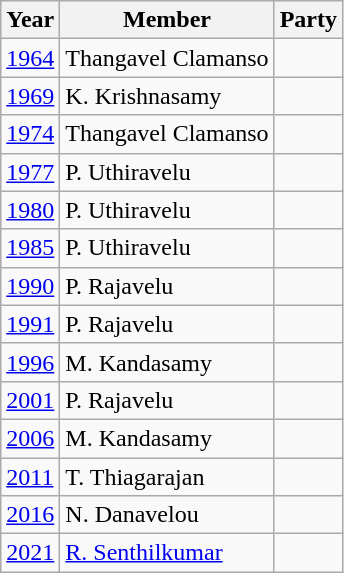<table class="wikitable sortable">
<tr>
<th>Year</th>
<th>Member</th>
<th colspan=2>Party</th>
</tr>
<tr>
<td><a href='#'>1964</a></td>
<td>Thangavel Clamanso</td>
<td></td>
</tr>
<tr>
<td><a href='#'>1969</a></td>
<td>K. Krishnasamy</td>
<td></td>
</tr>
<tr>
<td><a href='#'>1974</a></td>
<td>Thangavel Clamanso</td>
<td></td>
</tr>
<tr>
<td><a href='#'>1977</a></td>
<td>P. Uthiravelu</td>
<td></td>
</tr>
<tr>
<td><a href='#'>1980</a></td>
<td>P. Uthiravelu</td>
<td></td>
</tr>
<tr>
<td><a href='#'>1985</a></td>
<td>P. Uthiravelu</td>
<td></td>
</tr>
<tr>
<td><a href='#'>1990</a></td>
<td>P. Rajavelu</td>
<td></td>
</tr>
<tr>
<td><a href='#'>1991</a></td>
<td>P. Rajavelu</td>
<td></td>
</tr>
<tr>
<td><a href='#'>1996</a></td>
<td>M. Kandasamy</td>
<td></td>
</tr>
<tr>
<td><a href='#'>2001</a></td>
<td>P. Rajavelu</td>
<td></td>
</tr>
<tr>
<td><a href='#'>2006</a></td>
<td>M. Kandasamy</td>
<td></td>
</tr>
<tr>
<td><a href='#'>2011</a></td>
<td>T. Thiagarajan</td>
<td></td>
</tr>
<tr>
<td><a href='#'>2016</a></td>
<td>N. Danavelou</td>
<td></td>
</tr>
<tr>
<td><a href='#'>2021</a></td>
<td><a href='#'>R. Senthilkumar</a></td>
<td></td>
</tr>
</table>
